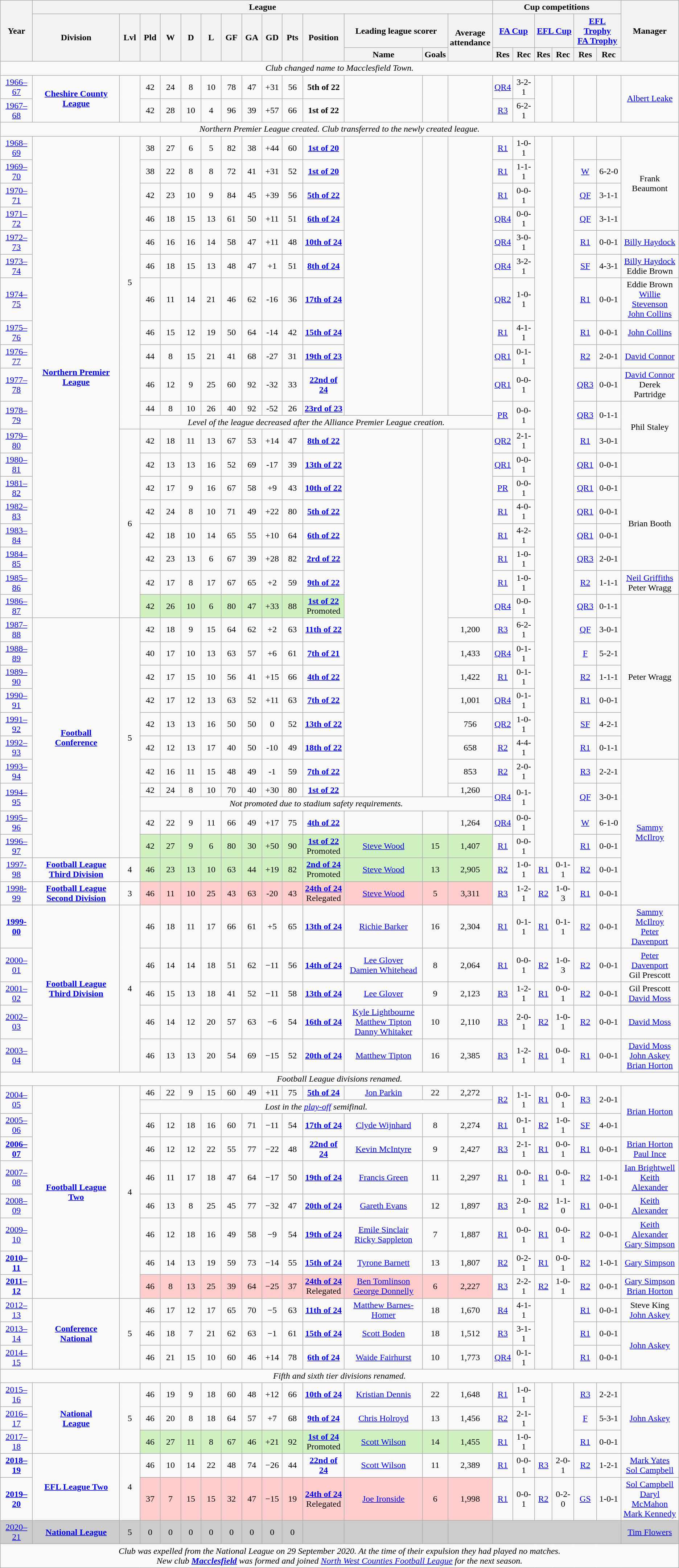<table class="wikitable" style="text-align:center">
<tr>
<th rowspan=3>Year</th>
<th colspan=14>League</th>
<th colspan=6>Cup competitions</th>
<th rowspan=3>Manager</th>
</tr>
<tr>
<th rowspan=2>Division</th>
<th rowspan=2 width=30><abbr>Lvl</abbr></th>
<th rowspan=2 width=30><abbr>Pld</abbr></th>
<th rowspan=2 width=30><abbr>W</abbr></th>
<th rowspan=2 width=30><abbr>D</abbr></th>
<th rowspan=2 width=30><abbr>L</abbr></th>
<th rowspan=2 width=30><abbr>GF</abbr></th>
<th rowspan=2 width=30><abbr>GA</abbr></th>
<th rowspan=2 width=30><abbr>GD</abbr></th>
<th rowspan=2 width=30><abbr>Pts</abbr></th>
<th rowspan=2>Position</th>
<th colspan=2>Leading league scorer</th>
<th rowspan=2>Average<br>attendance</th>
<th colspan=2><a href='#'>FA Cup</a></th>
<th colspan=2><a href='#'>EFL Cup</a></th>
<th colspan=2><a href='#'>EFL Trophy</a><br><a href='#'>FA Trophy</a></th>
</tr>
<tr>
<th>Name</th>
<th>Goals</th>
<th>Res</th>
<th>Rec</th>
<th>Res</th>
<th>Rec</th>
<th>Res</th>
<th>Rec</th>
</tr>
<tr>
<td colspan=22><em>Club changed name to Macclesfield Town.</em></td>
</tr>
<tr>
<td><a href='#'>1966–67</a></td>
<td rowspan=2><strong><a href='#'>Cheshire County League</a></strong></td>
<td rowspan=2></td>
<td>42</td>
<td>24</td>
<td>8</td>
<td>10</td>
<td>78</td>
<td>47</td>
<td>+31</td>
<td>56</td>
<td><strong>5th of 22</strong></td>
<td rowspan=2></td>
<td rowspan=2></td>
<td rowspan=2></td>
<td><a href='#'>QR4</a></td>
<td>3-2-1</td>
<td rowspan=2></td>
<td rowspan=2></td>
<td rowspan=2></td>
<td rowspan=2></td>
<td rowspan=2><a href='#'>Albert Leake</a></td>
</tr>
<tr>
<td><a href='#'>1967–68</a></td>
<td>42</td>
<td>28</td>
<td>10</td>
<td>4</td>
<td>96</td>
<td>39</td>
<td>+57</td>
<td>66</td>
<td><strong>1st of 22</strong></td>
<td><a href='#'>R3</a></td>
<td>6-2-1</td>
</tr>
<tr>
<td colspan=22><em>Northern Premier League created. Club transferred to the newly created league.</em></td>
</tr>
<tr>
<td><a href='#'>1968–69</a></td>
<td rowspan=20><strong><a href='#'>Northern Premier League</a></strong></td>
<td rowspan=12>5</td>
<td>38</td>
<td>27</td>
<td>6</td>
<td>5</td>
<td>82</td>
<td>38</td>
<td>+44</td>
<td>60</td>
<td><strong><a href='#'>1st of 20</a></strong></td>
<td rowspan=11></td>
<td rowspan=11></td>
<td rowspan=11></td>
<td><a href='#'>R1</a></td>
<td>1-0-1</td>
<td rowspan=31></td>
<td rowspan=31></td>
<td></td>
<td></td>
<td rowspan=4>Frank Beaumont</td>
</tr>
<tr>
<td><a href='#'>1969–70</a></td>
<td>38</td>
<td>22</td>
<td>8</td>
<td>8</td>
<td>72</td>
<td>41</td>
<td>+31</td>
<td>52</td>
<td><strong><a href='#'>1st of 20</a></strong></td>
<td><a href='#'>R1</a></td>
<td>1-1-1</td>
<td><a href='#'>W</a></td>
<td>6-2-0</td>
</tr>
<tr>
<td><a href='#'>1970–71</a></td>
<td>42</td>
<td>23</td>
<td>10</td>
<td>9</td>
<td>84</td>
<td>45</td>
<td>+39</td>
<td>56</td>
<td><strong><a href='#'>5th of 22</a></strong></td>
<td><a href='#'>R1</a></td>
<td>0-0-1</td>
<td><a href='#'>QF</a></td>
<td>3-1-1</td>
</tr>
<tr>
<td><a href='#'>1971–72</a></td>
<td>46</td>
<td>18</td>
<td>15</td>
<td>13</td>
<td>61</td>
<td>50</td>
<td>+11</td>
<td>51</td>
<td><strong><a href='#'>6th of 24</a></strong></td>
<td><a href='#'>QR4</a></td>
<td>0-0-1</td>
<td><a href='#'>QF</a></td>
<td>3-1-1</td>
</tr>
<tr>
<td><a href='#'>1972–73</a></td>
<td>46</td>
<td>16</td>
<td>16</td>
<td>14</td>
<td>58</td>
<td>47</td>
<td>+11</td>
<td>48</td>
<td><strong><a href='#'>10th of 24</a></strong></td>
<td><a href='#'>QR4</a></td>
<td>3-0-1</td>
<td><a href='#'>R1</a></td>
<td>0-0-1</td>
<td><a href='#'>Billy Haydock</a></td>
</tr>
<tr>
<td><a href='#'>1973–74</a></td>
<td>46</td>
<td>18</td>
<td>15</td>
<td>13</td>
<td>48</td>
<td>47</td>
<td>+1</td>
<td>51</td>
<td><strong><a href='#'>8th of 24</a></strong></td>
<td><a href='#'>QR4</a></td>
<td>3-2-1</td>
<td><a href='#'>SF</a></td>
<td>4-3-1</td>
<td><a href='#'>Billy Haydock</a><br>Eddie Brown</td>
</tr>
<tr>
<td><a href='#'>1974–75</a></td>
<td>46</td>
<td>11</td>
<td>14</td>
<td>21</td>
<td>46</td>
<td>62</td>
<td>-16</td>
<td>36</td>
<td><strong><a href='#'>17th of 24</a></strong></td>
<td><a href='#'>QR2</a></td>
<td>1-0-1</td>
<td><a href='#'>R1</a></td>
<td>0-0-1</td>
<td>Eddie Brown<br><a href='#'>Willie Stevenson</a><br><a href='#'>John Collins</a></td>
</tr>
<tr>
<td><a href='#'>1975–76</a></td>
<td>46</td>
<td>15</td>
<td>12</td>
<td>19</td>
<td>50</td>
<td>64</td>
<td>-14</td>
<td>42</td>
<td><strong><a href='#'>15th of 24</a></strong></td>
<td><a href='#'>R1</a></td>
<td>4-1-1</td>
<td><a href='#'>R1</a></td>
<td>0-0-1</td>
<td><a href='#'>John Collins</a></td>
</tr>
<tr>
<td><a href='#'>1976–77</a></td>
<td>44</td>
<td>8</td>
<td>15</td>
<td>21</td>
<td>41</td>
<td>68</td>
<td>-27</td>
<td>31</td>
<td><strong><a href='#'>19th of 23</a></strong></td>
<td><a href='#'>QR1</a></td>
<td>0-1-1</td>
<td><a href='#'>R2</a></td>
<td>2-0-1</td>
<td><a href='#'>David Connor</a></td>
</tr>
<tr>
<td><a href='#'>1977–78</a></td>
<td>46</td>
<td>12</td>
<td>9</td>
<td>25</td>
<td>60</td>
<td>92</td>
<td>-32</td>
<td>33</td>
<td><strong><a href='#'>22nd of 24</a></strong></td>
<td><a href='#'>QR1</a></td>
<td>0-0-1</td>
<td><a href='#'>QR3</a></td>
<td>0-0-1</td>
<td><a href='#'>David Connor</a><br>Derek Partridge</td>
</tr>
<tr>
<td rowspan=2><a href='#'>1978–79</a></td>
<td>44</td>
<td>8</td>
<td>10</td>
<td>26</td>
<td>40</td>
<td>92</td>
<td>-52</td>
<td>26</td>
<td><strong><a href='#'>23rd of 23</a></strong></td>
<td rowspan=2><a href='#'>PR</a></td>
<td rowspan=2>0-0-1</td>
<td rowspan=2><a href='#'>QR3</a></td>
<td rowspan=2>0-1-1</td>
<td rowspan=3>Phil Staley</td>
</tr>
<tr>
<td colspan=12><em>Level of the league decreased after the Alliance Premier League creation.</em></td>
</tr>
<tr>
<td><a href='#'>1979–80</a></td>
<td rowspan=8>6</td>
<td>42</td>
<td>18</td>
<td>11</td>
<td>13</td>
<td>67</td>
<td>53</td>
<td>+14</td>
<td>47</td>
<td><strong><a href='#'>8th of 22</a></strong></td>
<td rowspan=16></td>
<td rowspan=16></td>
<td rowspan=8></td>
<td><a href='#'>QR2</a></td>
<td>2-1-1</td>
<td><a href='#'>R1</a></td>
<td>3-0-1</td>
</tr>
<tr>
<td><a href='#'>1980–81</a></td>
<td>42</td>
<td>13</td>
<td>13</td>
<td>16</td>
<td>52</td>
<td>69</td>
<td>-17</td>
<td>39</td>
<td><strong><a href='#'>13th of 22</a></strong></td>
<td><a href='#'>QR1</a></td>
<td>0-0-1</td>
<td><a href='#'>QR1</a></td>
<td>0-0-1</td>
<td></td>
</tr>
<tr>
<td><a href='#'>1981–82</a></td>
<td>42</td>
<td>17</td>
<td>9</td>
<td>16</td>
<td>67</td>
<td>58</td>
<td>+9</td>
<td>43</td>
<td><strong><a href='#'>10th of 22</a></strong></td>
<td><a href='#'>PR</a></td>
<td>0-0-1</td>
<td><a href='#'>QR1</a></td>
<td>0-0-1</td>
<td rowspan=4>Brian Booth</td>
</tr>
<tr>
<td><a href='#'>1982–83</a></td>
<td>42</td>
<td>24</td>
<td>8</td>
<td>10</td>
<td>71</td>
<td>49</td>
<td>+22</td>
<td>80</td>
<td><strong><a href='#'>5th of 22</a></strong></td>
<td><a href='#'>R1</a></td>
<td>4-0-1</td>
<td><a href='#'>QR1</a></td>
<td>0-0-1</td>
</tr>
<tr>
<td><a href='#'>1983–84</a></td>
<td>42</td>
<td>18</td>
<td>10</td>
<td>14</td>
<td>65</td>
<td>55</td>
<td>+10</td>
<td>64</td>
<td><strong><a href='#'>6th of 22</a></strong></td>
<td><a href='#'>R1</a></td>
<td>4-2-1</td>
<td><a href='#'>QR1</a></td>
<td>0-0-1</td>
</tr>
<tr>
<td><a href='#'>1984–85</a></td>
<td>42</td>
<td>23</td>
<td>13</td>
<td>6</td>
<td>67</td>
<td>39</td>
<td>+28</td>
<td>82</td>
<td><strong><a href='#'>2rd of 22</a></strong></td>
<td><a href='#'>R1</a></td>
<td>1-0-1</td>
<td><a href='#'>QR3</a></td>
<td>2-0-1</td>
</tr>
<tr>
<td><a href='#'>1985–86</a></td>
<td>42</td>
<td>17</td>
<td>8</td>
<td>17</td>
<td>67</td>
<td>65</td>
<td>+2</td>
<td>59</td>
<td><strong><a href='#'>9th of 22</a></strong></td>
<td><a href='#'>R1</a></td>
<td>1-0-1</td>
<td><a href='#'>R2</a></td>
<td>1-1-1</td>
<td><a href='#'>Neil Griffiths</a><br>Peter Wragg</td>
</tr>
<tr>
<td><a href='#'>1986–87</a></td>
<td bgcolor="#D0F0C0">42</td>
<td bgcolor="#D0F0C0">26</td>
<td bgcolor="#D0F0C0">10</td>
<td bgcolor="#D0F0C0">6</td>
<td bgcolor="#D0F0C0">80</td>
<td bgcolor="#D0F0C0">47</td>
<td bgcolor="#D0F0C0">+33</td>
<td bgcolor="#D0F0C0">88</td>
<td bgcolor="#D0F0C0"><strong><a href='#'>1st of 22</a></strong><br>Promoted</td>
<td><a href='#'>QR4</a></td>
<td>0-0-1</td>
<td><a href='#'>QR3</a></td>
<td>0-1-1</td>
<td rowspan=7>Peter Wragg</td>
</tr>
<tr>
<td><a href='#'>1987–88</a></td>
<td rowspan=11><strong><a href='#'>Football<br>Conference</a></strong></td>
<td rowspan=11>5</td>
<td>42</td>
<td>18</td>
<td>9</td>
<td>15</td>
<td>64</td>
<td>62</td>
<td>+2</td>
<td>63</td>
<td><strong><a href='#'>11th of 22</a></strong></td>
<td>1,200</td>
<td><a href='#'>R3</a></td>
<td>6-2-1</td>
<td><a href='#'>QF</a></td>
<td>3-0-1</td>
</tr>
<tr>
<td><a href='#'>1988–89</a></td>
<td>40</td>
<td>17</td>
<td>10</td>
<td>13</td>
<td>63</td>
<td>57</td>
<td>+6</td>
<td>61</td>
<td><strong><a href='#'>7th of 21</a></strong></td>
<td>1,433</td>
<td><a href='#'>QR4</a></td>
<td>0-1-1</td>
<td><a href='#'>F</a></td>
<td>5-2-1</td>
</tr>
<tr>
<td><a href='#'>1989–90</a></td>
<td>42</td>
<td>17</td>
<td>15</td>
<td>10</td>
<td>56</td>
<td>41</td>
<td>+15</td>
<td>66</td>
<td><strong><a href='#'>4th of 22</a></strong></td>
<td>1,422</td>
<td><a href='#'>R1</a></td>
<td>0-1-1</td>
<td><a href='#'>R2</a></td>
<td>1-1-1</td>
</tr>
<tr>
<td><a href='#'>1990–91</a></td>
<td>42</td>
<td>17</td>
<td>12</td>
<td>13</td>
<td>63</td>
<td>52</td>
<td>+11</td>
<td>63</td>
<td><strong><a href='#'>7th of 22</a></strong></td>
<td>1,001</td>
<td><a href='#'>QR4</a></td>
<td>0-1-1</td>
<td><a href='#'>R1</a></td>
<td>0-0-1</td>
</tr>
<tr>
<td><a href='#'>1991–92</a></td>
<td>42</td>
<td>13</td>
<td>13</td>
<td>16</td>
<td>50</td>
<td>50</td>
<td>0</td>
<td>52</td>
<td><strong><a href='#'>13th of 22</a></strong></td>
<td>756</td>
<td><a href='#'>QR2</a></td>
<td>1-0-1</td>
<td><a href='#'>SF</a></td>
<td>4-2-1</td>
</tr>
<tr>
<td><a href='#'>1992–93</a></td>
<td>42</td>
<td>12</td>
<td>13</td>
<td>17</td>
<td>40</td>
<td>50</td>
<td>-10</td>
<td>49</td>
<td><strong><a href='#'>18th of 22</a></strong></td>
<td>658</td>
<td><a href='#'>R2</a></td>
<td>4-4-1</td>
<td><a href='#'>R1</a></td>
<td>0-1-1</td>
</tr>
<tr>
<td><a href='#'>1993–94</a></td>
<td>42</td>
<td>16</td>
<td>11</td>
<td>15</td>
<td>48</td>
<td>49</td>
<td>-1</td>
<td>59</td>
<td><strong><a href='#'>7th of 22</a></strong></td>
<td>853</td>
<td><a href='#'>R2</a></td>
<td>2-0-1</td>
<td><a href='#'>R3</a></td>
<td>2-2-1</td>
<td rowspan=7><a href='#'>Sammy McIlroy</a></td>
</tr>
<tr>
<td rowspan=2><a href='#'>1994–95</a></td>
<td>42</td>
<td>24</td>
<td>8</td>
<td>10</td>
<td>70</td>
<td>40</td>
<td>+30</td>
<td>80</td>
<td><strong><a href='#'>1st of 22</a></strong></td>
<td>1,260</td>
<td rowspan=2><a href='#'>QR4</a></td>
<td rowspan=2>0-1-1</td>
<td rowspan=2><a href='#'>QF</a></td>
<td rowspan=2>3-0-1</td>
</tr>
<tr>
<td colspan=12><em>Not promoted due to stadium safety requirements.</em></td>
</tr>
<tr>
<td><a href='#'>1995–96</a></td>
<td>42</td>
<td>22</td>
<td>9</td>
<td>11</td>
<td>66</td>
<td>49</td>
<td>+17</td>
<td>75</td>
<td><strong><a href='#'>4th of 22</a></strong></td>
<td></td>
<td></td>
<td>1,264</td>
<td><a href='#'>QR4</a></td>
<td>0-0-1</td>
<td><a href='#'>W</a></td>
<td>6-1-0</td>
</tr>
<tr>
<td><a href='#'>1996–97</a></td>
<td bgcolor="#D0F0C0">42</td>
<td bgcolor="#D0F0C0">27</td>
<td bgcolor="#D0F0C0">9</td>
<td bgcolor="#D0F0C0">6</td>
<td bgcolor="#D0F0C0">80</td>
<td bgcolor="#D0F0C0">30</td>
<td bgcolor="#D0F0C0">+50</td>
<td bgcolor="#D0F0C0">90</td>
<td bgcolor="#D0F0C0"><strong><a href='#'>1st of 22</a></strong><br>Promoted</td>
<td bgcolor="#D0F0C0"><a href='#'>Steve Wood</a></td>
<td bgcolor="#D0F0C0">15</td>
<td bgcolor="#D0F0C0">1,407</td>
<td><a href='#'>R1</a></td>
<td>0-0-1</td>
<td><a href='#'>R1</a></td>
<td>0-0-1</td>
</tr>
<tr>
<td><a href='#'>1997-98</a></td>
<td><strong><a href='#'>Football League<br>Third Division</a></strong></td>
<td>4</td>
<td bgcolor="#D0F0C0">46</td>
<td bgcolor="#D0F0C0">23</td>
<td bgcolor="#D0F0C0">13</td>
<td bgcolor="#D0F0C0">10</td>
<td bgcolor="#D0F0C0">63</td>
<td bgcolor="#D0F0C0">44</td>
<td bgcolor="#D0F0C0">+19</td>
<td bgcolor="#D0F0C0">82</td>
<td bgcolor="#D0F0C0"><strong><a href='#'>2nd of 24</a></strong><br>Promoted</td>
<td bgcolor="#D0F0C0"><a href='#'>Steve Wood</a></td>
<td bgcolor="#D0F0C0">13</td>
<td bgcolor="#D0F0C0">2,905</td>
<td><a href='#'>R2</a></td>
<td>1-0-1</td>
<td><a href='#'>R1</a></td>
<td>0-1-1</td>
<td><a href='#'>R2</a></td>
<td>0-0-1</td>
</tr>
<tr>
<td><a href='#'>1998-99</a></td>
<td><strong><a href='#'>Football League<br>Second Division</a></strong></td>
<td>3</td>
<td bgcolor="#FFCCCC">46</td>
<td bgcolor="#FFCCCC">11</td>
<td bgcolor="#FFCCCC">10</td>
<td bgcolor="#FFCCCC">25</td>
<td bgcolor="#FFCCCC">43</td>
<td bgcolor="#FFCCCC">63</td>
<td bgcolor="#FFCCCC">-20</td>
<td bgcolor="#FFCCCC">43</td>
<td bgcolor="#FFCCCC"><strong><a href='#'>24th of 24</a></strong><br>Relegated</td>
<td bgcolor="#FFCCCC"><a href='#'>Steve Wood</a></td>
<td bgcolor="#FFCCCC">5</td>
<td bgcolor="#FFCCCC">3,311</td>
<td><a href='#'>R3</a></td>
<td>1-2-1</td>
<td><a href='#'>R2</a></td>
<td>1-0-3</td>
<td><a href='#'>R1</a></td>
<td>0-0-1</td>
</tr>
<tr>
<td><strong><a href='#'>1999-00</a></strong></td>
<td rowspan=5><strong><a href='#'>Football League<br>Third Division</a></strong></td>
<td rowspan=5>4</td>
<td>46</td>
<td>18</td>
<td>11</td>
<td>17</td>
<td>66</td>
<td>61</td>
<td>+5</td>
<td>65</td>
<td><strong><a href='#'>13th of 24</a></strong></td>
<td><a href='#'>Richie Barker</a></td>
<td>16</td>
<td>2,304</td>
<td><a href='#'>R1</a></td>
<td>0-1-1</td>
<td><a href='#'>R1</a></td>
<td>0-1-1</td>
<td><a href='#'>R2</a></td>
<td>0-0-1</td>
<td><a href='#'>Sammy McIlroy</a><br><a href='#'>Peter Davenport</a></td>
</tr>
<tr>
<td><a href='#'>2000–01</a></td>
<td>46</td>
<td>14</td>
<td>14</td>
<td>18</td>
<td>51</td>
<td>62</td>
<td>−11</td>
<td>56</td>
<td><strong><a href='#'>14th of 24</a></strong></td>
<td><a href='#'>Lee Glover</a><br><a href='#'>Damien Whitehead</a></td>
<td>8</td>
<td>2,064</td>
<td><a href='#'>R1</a></td>
<td>0-0-1</td>
<td><a href='#'>R2</a></td>
<td>1-0-3</td>
<td><a href='#'>R2</a></td>
<td>0-0-1</td>
<td><a href='#'>Peter Davenport</a><br>Gil Prescott</td>
</tr>
<tr>
<td><a href='#'>2001–02</a></td>
<td>46</td>
<td>15</td>
<td>13</td>
<td>18</td>
<td>41</td>
<td>52</td>
<td>−11</td>
<td>58</td>
<td><strong><a href='#'>13th of 24</a></strong></td>
<td><a href='#'>Lee Glover</a></td>
<td>9</td>
<td>2,123</td>
<td><a href='#'>R3</a></td>
<td>1-2-1</td>
<td><a href='#'>R1</a></td>
<td>0-0-1</td>
<td><a href='#'>R2</a></td>
<td>0-0-1</td>
<td>Gil Prescott<br><a href='#'>David Moss</a></td>
</tr>
<tr>
<td><a href='#'>2002–03</a></td>
<td>46</td>
<td>14</td>
<td>12</td>
<td>20</td>
<td>57</td>
<td>63</td>
<td>−6</td>
<td>54</td>
<td><strong><a href='#'>16th of 24</a></strong></td>
<td><a href='#'>Kyle Lightbourne</a><br><a href='#'>Matthew Tipton</a><br><a href='#'>Danny Whitaker</a></td>
<td>10</td>
<td>2,110</td>
<td><a href='#'>R3</a></td>
<td>2-0-1</td>
<td><a href='#'>R2</a></td>
<td>1-0-1</td>
<td><a href='#'>R2</a></td>
<td>0-0-1</td>
<td><a href='#'>David Moss</a></td>
</tr>
<tr>
<td><a href='#'>2003–04</a></td>
<td>46</td>
<td>13</td>
<td>13</td>
<td>20</td>
<td>54</td>
<td>69</td>
<td>−15</td>
<td>52</td>
<td><strong><a href='#'>20th of 24</a></strong></td>
<td><a href='#'>Matthew Tipton</a></td>
<td>16</td>
<td>2,385</td>
<td><a href='#'>R3</a></td>
<td>1-2-1</td>
<td><a href='#'>R1</a></td>
<td>0-0-1</td>
<td><a href='#'>R1</a></td>
<td>0-0-1</td>
<td><a href='#'>David Moss</a><br><a href='#'>John Askey</a><br><a href='#'>Brian Horton</a></td>
</tr>
<tr>
<td colspan=22><em>Football League divisions renamed.</em></td>
</tr>
<tr>
<td rowspan=2><a href='#'>2004–05</a></td>
<td rowspan=9><strong><a href='#'>Football League<br>Two</a></strong></td>
<td rowspan=9>4</td>
<td>46</td>
<td>22</td>
<td>9</td>
<td>15</td>
<td>60</td>
<td>49</td>
<td>+11</td>
<td>75</td>
<td><strong><a href='#'>5th of 24</a></strong></td>
<td><a href='#'>Jon Parkin</a></td>
<td>22</td>
<td>2,272</td>
<td rowspan=2><a href='#'>R2</a></td>
<td rowspan=2>1-1-1</td>
<td rowspan=2><a href='#'>R1</a></td>
<td rowspan=2>0-0-1</td>
<td rowspan=2><a href='#'>R3</a></td>
<td rowspan=2>2-0-1</td>
<td rowspan=3><a href='#'>Brian Horton</a></td>
</tr>
<tr>
<td colspan=12><em>Lost in the <a href='#'>play-off</a> semifinal.</em></td>
</tr>
<tr>
<td><a href='#'>2005–06</a></td>
<td>46</td>
<td>12</td>
<td>18</td>
<td>16</td>
<td>60</td>
<td>71</td>
<td>−11</td>
<td>54</td>
<td><strong><a href='#'>17th of 24</a></strong></td>
<td><a href='#'>Clyde Wijnhard</a></td>
<td>8</td>
<td>2,274</td>
<td><a href='#'>R1</a></td>
<td>0-1-1</td>
<td><a href='#'>R2</a></td>
<td>1-0-1</td>
<td><a href='#'>SF</a></td>
<td>4-0-1</td>
</tr>
<tr>
<td><strong><a href='#'>2006–07</a></strong></td>
<td>46</td>
<td>12</td>
<td>12</td>
<td>22</td>
<td>55</td>
<td>77</td>
<td>−22</td>
<td>48</td>
<td><strong><a href='#'>22nd of 24</a></strong></td>
<td><a href='#'>Kevin McIntyre</a></td>
<td>9</td>
<td>2,427</td>
<td><a href='#'>R3</a></td>
<td>2-1-1</td>
<td><a href='#'>R1</a></td>
<td>0-0-1</td>
<td><a href='#'>R1</a></td>
<td>0-0-1</td>
<td><a href='#'>Brian Horton</a><br><a href='#'>Paul Ince</a></td>
</tr>
<tr>
<td><a href='#'>2007–08</a></td>
<td>46</td>
<td>11</td>
<td>17</td>
<td>18</td>
<td>47</td>
<td>64</td>
<td>−17</td>
<td>50</td>
<td><strong><a href='#'>19th of 24</a></strong></td>
<td><a href='#'>Francis Green</a></td>
<td>11</td>
<td>2,297</td>
<td><a href='#'>R1</a></td>
<td>0-0-1</td>
<td><a href='#'>R1</a></td>
<td>0-0-1</td>
<td><a href='#'>R2</a></td>
<td>1-0-1</td>
<td><a href='#'>Ian Brightwell</a><br><a href='#'>Keith Alexander</a></td>
</tr>
<tr>
<td><a href='#'>2008–09</a></td>
<td>46</td>
<td>13</td>
<td>8</td>
<td>25</td>
<td>45</td>
<td>77</td>
<td>−32</td>
<td>47</td>
<td><strong><a href='#'>20th of 24</a></strong></td>
<td><a href='#'>Gareth Evans</a></td>
<td>12</td>
<td>1,897</td>
<td><a href='#'>R3</a></td>
<td>2-0-1</td>
<td><a href='#'>R2</a></td>
<td>1-1-0</td>
<td><a href='#'>R1</a></td>
<td>0-0-1</td>
<td><a href='#'>Keith Alexander</a></td>
</tr>
<tr>
<td><a href='#'>2009–10</a></td>
<td>46</td>
<td>12</td>
<td>18</td>
<td>16</td>
<td>49</td>
<td>58</td>
<td>−9</td>
<td>54</td>
<td><strong><a href='#'>19th of 24</a></strong></td>
<td><a href='#'>Emile Sinclair</a><br><a href='#'>Ricky Sappleton</a></td>
<td>7</td>
<td>1,887</td>
<td><a href='#'>R1</a></td>
<td>0-0-1</td>
<td><a href='#'>R1</a></td>
<td>0-0-1</td>
<td><a href='#'>R2</a></td>
<td>0-0-1</td>
<td><a href='#'>Keith Alexander</a><br><a href='#'>Gary Simpson</a></td>
</tr>
<tr>
<td><strong><a href='#'>2010–11</a></strong></td>
<td>46</td>
<td>14</td>
<td>13</td>
<td>19</td>
<td>59</td>
<td>73</td>
<td>−14</td>
<td>55</td>
<td><strong><a href='#'>15th of 24</a></strong></td>
<td><a href='#'>Tyrone Barnett</a></td>
<td>13</td>
<td>1,807</td>
<td><a href='#'>R2</a></td>
<td>0-2-1</td>
<td><a href='#'>R1</a></td>
<td>0-0-1</td>
<td><a href='#'>R2</a></td>
<td>1-0-1</td>
<td><a href='#'>Gary Simpson</a></td>
</tr>
<tr>
<td><strong><a href='#'>2011–12</a></strong></td>
<td bgcolor="#FFCCCC">46</td>
<td bgcolor="#FFCCCC">8</td>
<td bgcolor="#FFCCCC">13</td>
<td bgcolor="#FFCCCC">25</td>
<td bgcolor="#FFCCCC">39</td>
<td bgcolor="#FFCCCC">64</td>
<td bgcolor="#FFCCCC">−25</td>
<td bgcolor="#FFCCCC">37</td>
<td bgcolor="#FFCCCC"><strong><a href='#'>24th of 24</a></strong><br>Relegated</td>
<td bgcolor="#FFCCCC"><a href='#'>Ben Tomlinson</a><br><a href='#'>George Donnelly</a></td>
<td bgcolor="#FFCCCC">6</td>
<td bgcolor="#FFCCCC">2,227</td>
<td><a href='#'>R3</a></td>
<td>2-2-1</td>
<td><a href='#'>R2</a></td>
<td>1-0-1</td>
<td><a href='#'>R2</a></td>
<td>0-0-1</td>
<td><a href='#'>Gary Simpson</a><br><a href='#'>Brian Horton</a></td>
</tr>
<tr>
<td><a href='#'>2012–13</a></td>
<td rowspan=3><strong><a href='#'>Conference<br>National</a></strong></td>
<td rowspan=3>5</td>
<td>46</td>
<td>17</td>
<td>12</td>
<td>17</td>
<td>65</td>
<td>70</td>
<td>−5</td>
<td>63</td>
<td><strong><a href='#'>11th of 24</a></strong></td>
<td><a href='#'>Matthew Barnes-Homer</a></td>
<td>18</td>
<td>1,670</td>
<td><a href='#'>R4</a></td>
<td>4-1-1</td>
<td rowspan=3></td>
<td rowspan=3></td>
<td><a href='#'>R1</a></td>
<td>0-0-1</td>
<td>Steve King<br><a href='#'>John Askey</a></td>
</tr>
<tr>
<td><a href='#'>2013–14</a></td>
<td>46</td>
<td>18</td>
<td>7</td>
<td>21</td>
<td>62</td>
<td>63</td>
<td>−1</td>
<td>61</td>
<td><strong><a href='#'>15th of 24</a></strong></td>
<td><a href='#'>Scott Boden</a></td>
<td>18</td>
<td>1,512</td>
<td><a href='#'>R3</a></td>
<td>3-1-1</td>
<td><a href='#'>R1</a></td>
<td>0-0-1</td>
<td rowspan=2><a href='#'>John Askey</a></td>
</tr>
<tr>
<td><a href='#'>2014–15</a></td>
<td>46</td>
<td>21</td>
<td>15</td>
<td>10</td>
<td>60</td>
<td>46</td>
<td>+14</td>
<td>78</td>
<td><strong><a href='#'>6th of 24</a></strong></td>
<td><a href='#'>Waide Fairhurst</a></td>
<td>10</td>
<td>1,773</td>
<td><a href='#'>QR4</a></td>
<td>0-1-1</td>
<td><a href='#'>R1</a></td>
<td>0-0-1</td>
</tr>
<tr>
<td colspan=22><em>Fifth and sixth tier divisions renamed.</em></td>
</tr>
<tr>
<td><a href='#'>2015–16</a></td>
<td rowspan=3><strong><a href='#'>National<br>League</a></strong></td>
<td rowspan=3>5</td>
<td>46</td>
<td>19</td>
<td>9</td>
<td>18</td>
<td>60</td>
<td>48</td>
<td>+12</td>
<td>66</td>
<td><strong><a href='#'>10th of 24</a></strong></td>
<td><a href='#'>Kristian Dennis</a></td>
<td>22</td>
<td>1,648</td>
<td><a href='#'>R1</a></td>
<td>1-0-1</td>
<td rowspan=3></td>
<td rowspan=3></td>
<td><a href='#'>R3</a></td>
<td>2-2-1</td>
<td rowspan=3><a href='#'>John Askey</a></td>
</tr>
<tr>
<td><a href='#'>2016–17</a></td>
<td>46</td>
<td>20</td>
<td>8</td>
<td>18</td>
<td>64</td>
<td>57</td>
<td>+7</td>
<td>68</td>
<td><strong><a href='#'>9th of 24</a></strong></td>
<td><a href='#'>Chris Holroyd</a></td>
<td>13</td>
<td>1,456</td>
<td><a href='#'>R2</a></td>
<td>2-1-1</td>
<td><a href='#'>F</a></td>
<td>5-3-1</td>
</tr>
<tr>
<td><a href='#'>2017–18</a></td>
<td bgcolor="#D0F0C0">46</td>
<td bgcolor="#D0F0C0">27</td>
<td bgcolor="#D0F0C0">11</td>
<td bgcolor="#D0F0C0">8</td>
<td bgcolor="#D0F0C0">67</td>
<td bgcolor="#D0F0C0">46</td>
<td bgcolor="#D0F0C0">+21</td>
<td bgcolor="#D0F0C0">92</td>
<td bgcolor="#D0F0C0"><strong><a href='#'>1st of 24</a></strong><br>Promoted</td>
<td bgcolor="#D0F0C0"><a href='#'>Scott Wilson</a></td>
<td bgcolor="#D0F0C0">14</td>
<td bgcolor="#D0F0C0">1,455</td>
<td><a href='#'>R1</a></td>
<td>1-0-1</td>
<td><a href='#'>R1</a></td>
<td>0-0-1</td>
</tr>
<tr>
<td><strong><a href='#'>2018–19</a></strong></td>
<td rowspan=2><strong><a href='#'>EFL League Two</a></strong></td>
<td rowspan=2>4</td>
<td>46</td>
<td>10</td>
<td>14</td>
<td>22</td>
<td>48</td>
<td>74</td>
<td>−26</td>
<td>44</td>
<td><strong><a href='#'>22nd of 24</a></strong></td>
<td><a href='#'>Scott Wilson</a></td>
<td>11</td>
<td>2,389</td>
<td><a href='#'>R1</a></td>
<td>0-0-1</td>
<td><a href='#'>R3</a></td>
<td>2-0-1</td>
<td><a href='#'>R2</a></td>
<td>1-2-1</td>
<td><a href='#'>Mark Yates</a><br><a href='#'>Sol Campbell</a></td>
</tr>
<tr>
<td><strong><a href='#'>2019–20</a></strong></td>
<td bgcolor="#FFCCCC">37</td>
<td bgcolor="#FFCCCC">7</td>
<td bgcolor="#FFCCCC">15</td>
<td bgcolor="#FFCCCC">15</td>
<td bgcolor="#FFCCCC">32</td>
<td bgcolor="#FFCCCC">47</td>
<td bgcolor="#FFCCCC">−15</td>
<td bgcolor="#FFCCCC">19</td>
<td bgcolor="#FFCCCC"><strong><a href='#'>24th of 24</a></strong><br>Relegated</td>
<td bgcolor="#FFCCCC"><a href='#'>Joe Ironside</a></td>
<td bgcolor="#FFCCCC">6</td>
<td bgcolor="#FFCCCC">1,998</td>
<td><a href='#'>R1</a></td>
<td>0-0-1</td>
<td><a href='#'>R2</a></td>
<td>0-2-0</td>
<td><a href='#'>GS</a></td>
<td>1-0-1</td>
<td><a href='#'>Sol Campbell</a><br><a href='#'>Daryl McMahon</a><br><a href='#'>Mark Kennedy</a></td>
</tr>
<tr bgcolor="#CCCCCC"|>
<td><a href='#'>2020–21</a></td>
<td><strong><a href='#'>National League</a></strong></td>
<td>5</td>
<td>0</td>
<td>0</td>
<td>0</td>
<td>0</td>
<td>0</td>
<td>0</td>
<td>0</td>
<td>0</td>
<td></td>
<td></td>
<td></td>
<td></td>
<td colspan=6></td>
<td><a href='#'>Tim Flowers</a></td>
</tr>
<tr>
<td colspan=22><em>Club was expelled from the National League on 29 September 2020. At the time of their expulsion they had played no matches.<br>New club <strong><a href='#'>Macclesfield</a></strong> was formed and joined <a href='#'>North West Counties Football League</a> for the next season.</em></td>
</tr>
</table>
